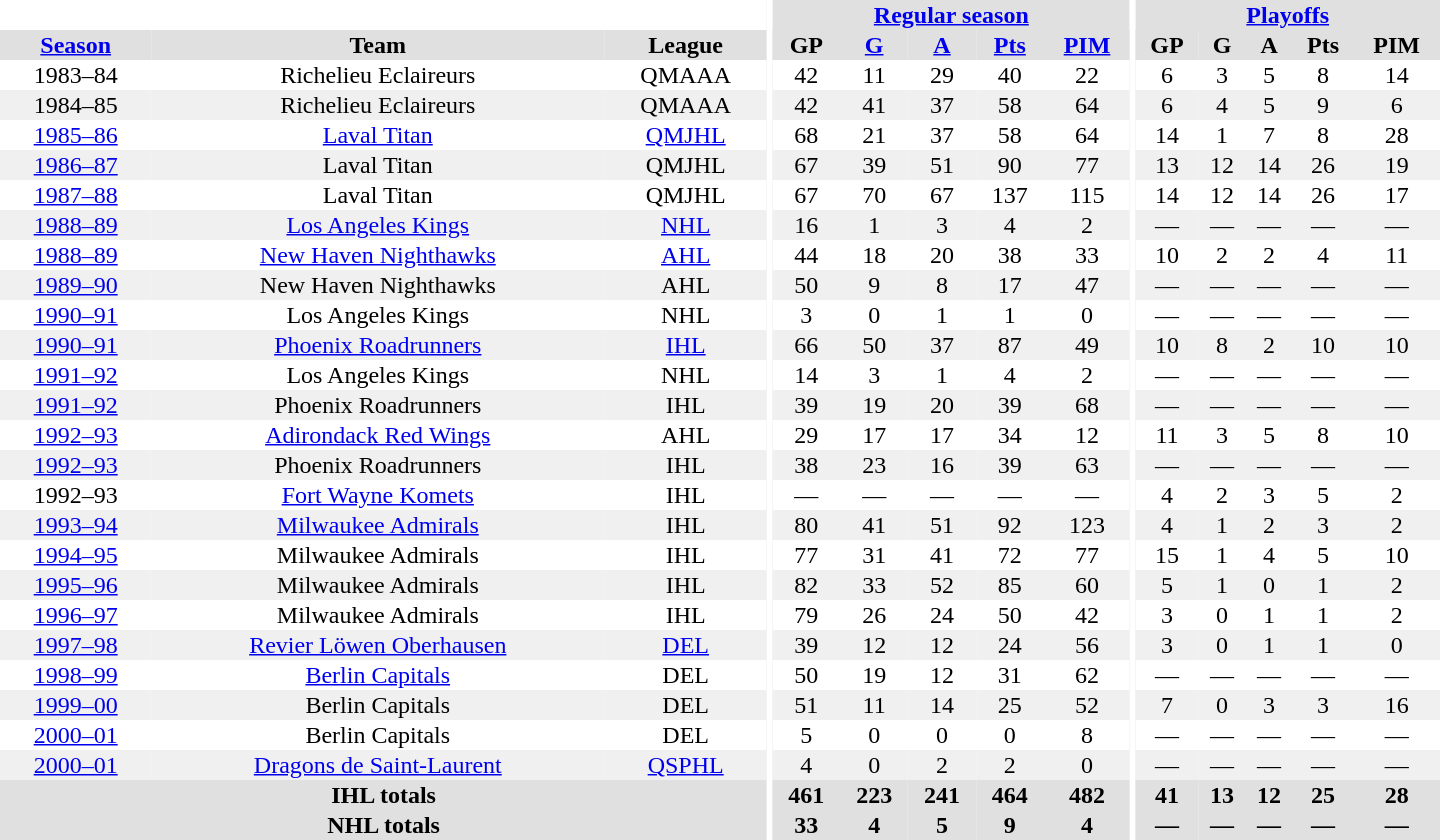<table border="0" cellpadding="1" cellspacing="0" style="text-align:center; width:60em">
<tr bgcolor="#e0e0e0">
<th colspan="3" bgcolor="#ffffff"></th>
<th rowspan="100" bgcolor="#ffffff"></th>
<th colspan="5"><a href='#'>Regular season</a></th>
<th rowspan="100" bgcolor="#ffffff"></th>
<th colspan="5"><a href='#'>Playoffs</a></th>
</tr>
<tr bgcolor="#e0e0e0">
<th><a href='#'>Season</a></th>
<th>Team</th>
<th>League</th>
<th>GP</th>
<th><a href='#'>G</a></th>
<th><a href='#'>A</a></th>
<th><a href='#'>Pts</a></th>
<th><a href='#'>PIM</a></th>
<th>GP</th>
<th>G</th>
<th>A</th>
<th>Pts</th>
<th>PIM</th>
</tr>
<tr>
<td>1983–84</td>
<td>Richelieu Eclaireurs</td>
<td>QMAAA</td>
<td>42</td>
<td>11</td>
<td>29</td>
<td>40</td>
<td>22</td>
<td>6</td>
<td>3</td>
<td>5</td>
<td>8</td>
<td>14</td>
</tr>
<tr bgcolor="#f0f0f0">
<td>1984–85</td>
<td>Richelieu Eclaireurs</td>
<td>QMAAA</td>
<td>42</td>
<td>41</td>
<td>37</td>
<td>58</td>
<td>64</td>
<td>6</td>
<td>4</td>
<td>5</td>
<td>9</td>
<td>6</td>
</tr>
<tr>
<td><a href='#'>1985–86</a></td>
<td><a href='#'>Laval Titan</a></td>
<td><a href='#'>QMJHL</a></td>
<td>68</td>
<td>21</td>
<td>37</td>
<td>58</td>
<td>64</td>
<td>14</td>
<td>1</td>
<td>7</td>
<td>8</td>
<td>28</td>
</tr>
<tr bgcolor="#f0f0f0">
<td><a href='#'>1986–87</a></td>
<td>Laval Titan</td>
<td>QMJHL</td>
<td>67</td>
<td>39</td>
<td>51</td>
<td>90</td>
<td>77</td>
<td>13</td>
<td>12</td>
<td>14</td>
<td>26</td>
<td>19</td>
</tr>
<tr>
<td><a href='#'>1987–88</a></td>
<td>Laval Titan</td>
<td>QMJHL</td>
<td>67</td>
<td>70</td>
<td>67</td>
<td>137</td>
<td>115</td>
<td>14</td>
<td>12</td>
<td>14</td>
<td>26</td>
<td>17</td>
</tr>
<tr bgcolor="#f0f0f0">
<td><a href='#'>1988–89</a></td>
<td><a href='#'>Los Angeles Kings</a></td>
<td><a href='#'>NHL</a></td>
<td>16</td>
<td>1</td>
<td>3</td>
<td>4</td>
<td>2</td>
<td>—</td>
<td>—</td>
<td>—</td>
<td>—</td>
<td>—</td>
</tr>
<tr>
<td><a href='#'>1988–89</a></td>
<td><a href='#'>New Haven Nighthawks</a></td>
<td><a href='#'>AHL</a></td>
<td>44</td>
<td>18</td>
<td>20</td>
<td>38</td>
<td>33</td>
<td>10</td>
<td>2</td>
<td>2</td>
<td>4</td>
<td>11</td>
</tr>
<tr bgcolor="#f0f0f0">
<td><a href='#'>1989–90</a></td>
<td>New Haven Nighthawks</td>
<td>AHL</td>
<td>50</td>
<td>9</td>
<td>8</td>
<td>17</td>
<td>47</td>
<td>—</td>
<td>—</td>
<td>—</td>
<td>—</td>
<td>—</td>
</tr>
<tr>
<td><a href='#'>1990–91</a></td>
<td>Los Angeles Kings</td>
<td>NHL</td>
<td>3</td>
<td>0</td>
<td>1</td>
<td>1</td>
<td>0</td>
<td>—</td>
<td>—</td>
<td>—</td>
<td>—</td>
<td>—</td>
</tr>
<tr bgcolor="#f0f0f0">
<td><a href='#'>1990–91</a></td>
<td><a href='#'>Phoenix Roadrunners</a></td>
<td><a href='#'>IHL</a></td>
<td>66</td>
<td>50</td>
<td>37</td>
<td>87</td>
<td>49</td>
<td>10</td>
<td>8</td>
<td>2</td>
<td>10</td>
<td>10</td>
</tr>
<tr>
<td><a href='#'>1991–92</a></td>
<td>Los Angeles Kings</td>
<td>NHL</td>
<td>14</td>
<td>3</td>
<td>1</td>
<td>4</td>
<td>2</td>
<td>—</td>
<td>—</td>
<td>—</td>
<td>—</td>
<td>—</td>
</tr>
<tr bgcolor="#f0f0f0">
<td><a href='#'>1991–92</a></td>
<td>Phoenix Roadrunners</td>
<td>IHL</td>
<td>39</td>
<td>19</td>
<td>20</td>
<td>39</td>
<td>68</td>
<td>—</td>
<td>—</td>
<td>—</td>
<td>—</td>
<td>—</td>
</tr>
<tr>
<td><a href='#'>1992–93</a></td>
<td><a href='#'>Adirondack Red Wings</a></td>
<td>AHL</td>
<td>29</td>
<td>17</td>
<td>17</td>
<td>34</td>
<td>12</td>
<td>11</td>
<td>3</td>
<td>5</td>
<td>8</td>
<td>10</td>
</tr>
<tr bgcolor="#f0f0f0">
<td><a href='#'>1992–93</a></td>
<td>Phoenix Roadrunners</td>
<td>IHL</td>
<td>38</td>
<td>23</td>
<td>16</td>
<td>39</td>
<td>63</td>
<td>—</td>
<td>—</td>
<td>—</td>
<td>—</td>
<td>—</td>
</tr>
<tr>
<td>1992–93</td>
<td><a href='#'>Fort Wayne Komets</a></td>
<td>IHL</td>
<td>—</td>
<td>—</td>
<td>—</td>
<td>—</td>
<td>—</td>
<td>4</td>
<td>2</td>
<td>3</td>
<td>5</td>
<td>2</td>
</tr>
<tr bgcolor="#f0f0f0">
<td><a href='#'>1993–94</a></td>
<td><a href='#'>Milwaukee Admirals</a></td>
<td>IHL</td>
<td>80</td>
<td>41</td>
<td>51</td>
<td>92</td>
<td>123</td>
<td>4</td>
<td>1</td>
<td>2</td>
<td>3</td>
<td>2</td>
</tr>
<tr>
<td><a href='#'>1994–95</a></td>
<td>Milwaukee Admirals</td>
<td>IHL</td>
<td>77</td>
<td>31</td>
<td>41</td>
<td>72</td>
<td>77</td>
<td>15</td>
<td>1</td>
<td>4</td>
<td>5</td>
<td>10</td>
</tr>
<tr bgcolor="#f0f0f0">
<td><a href='#'>1995–96</a></td>
<td>Milwaukee Admirals</td>
<td>IHL</td>
<td>82</td>
<td>33</td>
<td>52</td>
<td>85</td>
<td>60</td>
<td>5</td>
<td>1</td>
<td>0</td>
<td>1</td>
<td>2</td>
</tr>
<tr>
<td><a href='#'>1996–97</a></td>
<td>Milwaukee Admirals</td>
<td>IHL</td>
<td>79</td>
<td>26</td>
<td>24</td>
<td>50</td>
<td>42</td>
<td>3</td>
<td>0</td>
<td>1</td>
<td>1</td>
<td>2</td>
</tr>
<tr bgcolor="#f0f0f0">
<td><a href='#'>1997–98</a></td>
<td><a href='#'>Revier Löwen Oberhausen</a></td>
<td><a href='#'>DEL</a></td>
<td>39</td>
<td>12</td>
<td>12</td>
<td>24</td>
<td>56</td>
<td>3</td>
<td>0</td>
<td>1</td>
<td>1</td>
<td>0</td>
</tr>
<tr>
<td><a href='#'>1998–99</a></td>
<td><a href='#'>Berlin Capitals</a></td>
<td>DEL</td>
<td>50</td>
<td>19</td>
<td>12</td>
<td>31</td>
<td>62</td>
<td>—</td>
<td>—</td>
<td>—</td>
<td>—</td>
<td>—</td>
</tr>
<tr bgcolor="#f0f0f0">
<td><a href='#'>1999–00</a></td>
<td>Berlin Capitals</td>
<td>DEL</td>
<td>51</td>
<td>11</td>
<td>14</td>
<td>25</td>
<td>52</td>
<td>7</td>
<td>0</td>
<td>3</td>
<td>3</td>
<td>16</td>
</tr>
<tr>
<td><a href='#'>2000–01</a></td>
<td>Berlin Capitals</td>
<td>DEL</td>
<td>5</td>
<td>0</td>
<td>0</td>
<td>0</td>
<td>8</td>
<td>—</td>
<td>—</td>
<td>—</td>
<td>—</td>
<td>—</td>
</tr>
<tr bgcolor="#f0f0f0">
<td><a href='#'>2000–01</a></td>
<td><a href='#'>Dragons de Saint-Laurent</a></td>
<td><a href='#'>QSPHL</a></td>
<td>4</td>
<td>0</td>
<td>2</td>
<td>2</td>
<td>0</td>
<td>—</td>
<td>—</td>
<td>—</td>
<td>—</td>
<td>—</td>
</tr>
<tr bgcolor="#e0e0e0">
<th colspan="3">IHL totals</th>
<th>461</th>
<th>223</th>
<th>241</th>
<th>464</th>
<th>482</th>
<th>41</th>
<th>13</th>
<th>12</th>
<th>25</th>
<th>28</th>
</tr>
<tr bgcolor="#e0e0e0">
<th colspan="3">NHL totals</th>
<th>33</th>
<th>4</th>
<th>5</th>
<th>9</th>
<th>4</th>
<th>—</th>
<th>—</th>
<th>—</th>
<th>—</th>
<th>—</th>
</tr>
</table>
